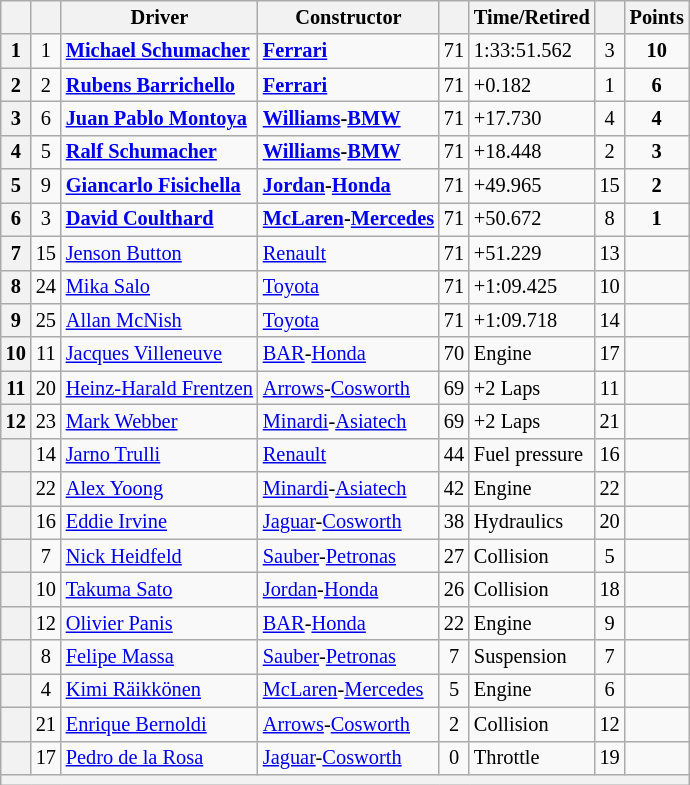<table class="wikitable sortable" style="font-size: 85%;">
<tr>
<th scope="col"></th>
<th scope="col"></th>
<th scope="col">Driver</th>
<th scope="col">Constructor</th>
<th scope="col" class="unsortable"></th>
<th scope="col" class="unsortable">Time/Retired</th>
<th scope="col"></th>
<th scope="col">Points</th>
</tr>
<tr>
<th scope="row">1</th>
<td align="center">1</td>
<td data-sort-value="SCHM"> <strong><a href='#'>Michael Schumacher</a></strong></td>
<td><strong><a href='#'>Ferrari</a></strong></td>
<td align="center">71</td>
<td>1:33:51.562</td>
<td align="center">3</td>
<td align="center"><strong>10</strong></td>
</tr>
<tr>
<th scope="row">2</th>
<td align="center">2</td>
<td data-sort-value="BAR"> <strong><a href='#'>Rubens Barrichello</a></strong></td>
<td><strong><a href='#'>Ferrari</a></strong></td>
<td align="center">71</td>
<td>+0.182</td>
<td align="center">1</td>
<td align="center"><strong>6</strong></td>
</tr>
<tr>
<th scope="row">3</th>
<td align="center">6</td>
<td data-sort-value="MON"> <strong><a href='#'>Juan Pablo Montoya</a></strong></td>
<td><strong><a href='#'>Williams</a>-<a href='#'>BMW</a></strong></td>
<td align="center">71</td>
<td>+17.730</td>
<td align="center">4</td>
<td align="center"><strong>4</strong></td>
</tr>
<tr>
<th scope="row">4</th>
<td align="center">5</td>
<td data-sort-value="SCHR"> <strong><a href='#'>Ralf Schumacher</a></strong></td>
<td><strong><a href='#'>Williams</a>-<a href='#'>BMW</a></strong></td>
<td align="center">71</td>
<td>+18.448</td>
<td align="center">2</td>
<td align="center"><strong>3</strong></td>
</tr>
<tr>
<th scope="row">5</th>
<td align="center">9</td>
<td data-sort-value="FIS"> <strong><a href='#'>Giancarlo Fisichella</a></strong></td>
<td><strong><a href='#'>Jordan</a>-<a href='#'>Honda</a></strong></td>
<td align="center">71</td>
<td>+49.965</td>
<td align="center">15</td>
<td align="center"><strong>2</strong></td>
</tr>
<tr>
<th scope="row">6</th>
<td align="center">3</td>
<td data-sort-value="COU"> <strong><a href='#'>David Coulthard</a></strong></td>
<td><strong><a href='#'>McLaren</a>-<a href='#'>Mercedes</a></strong></td>
<td align="center">71</td>
<td>+50.672</td>
<td align="center">8</td>
<td align="center"><strong>1</strong></td>
</tr>
<tr>
<th scope="row">7</th>
<td align="center">15</td>
<td data-sort-value="BUT"> <a href='#'>Jenson Button</a></td>
<td><a href='#'>Renault</a></td>
<td align="center">71</td>
<td>+51.229</td>
<td align="center">13</td>
<td> </td>
</tr>
<tr>
<th scope="row">8</th>
<td align="center">24</td>
<td data-sort-value="SAL"> <a href='#'>Mika Salo</a></td>
<td><a href='#'>Toyota</a></td>
<td align="center">71</td>
<td>+1:09.425</td>
<td align="center">10</td>
<td> </td>
</tr>
<tr>
<th scope="row">9</th>
<td align="center">25</td>
<td data-sort-value="MCN"> <a href='#'>Allan McNish</a></td>
<td><a href='#'>Toyota</a></td>
<td align="center">71</td>
<td>+1:09.718</td>
<td align="center">14</td>
<td> </td>
</tr>
<tr>
<th scope="row">10</th>
<td align="center">11</td>
<td data-sort-value="VIL"> <a href='#'>Jacques Villeneuve</a></td>
<td><a href='#'>BAR</a>-<a href='#'>Honda</a></td>
<td align="center">70</td>
<td>Engine</td>
<td align="center">17</td>
<td> </td>
</tr>
<tr>
<th scope="row">11</th>
<td align="center">20</td>
<td data-sort-value="FRE"> <a href='#'>Heinz-Harald Frentzen</a></td>
<td><a href='#'>Arrows</a>-<a href='#'>Cosworth</a></td>
<td align="center">69</td>
<td>+2 Laps</td>
<td align="center">11</td>
<td> </td>
</tr>
<tr>
<th scope="row">12</th>
<td align="center">23</td>
<td data-sort-value="WEB"> <a href='#'>Mark Webber</a></td>
<td><a href='#'>Minardi</a>-<a href='#'>Asiatech</a></td>
<td align="center">69</td>
<td>+2 Laps</td>
<td align="center">21</td>
<td> </td>
</tr>
<tr>
<th data-sort-value="13" scope="row"></th>
<td align="center">14</td>
<td data-sort-value="TRU"> <a href='#'>Jarno Trulli</a></td>
<td><a href='#'>Renault</a></td>
<td align="center">44</td>
<td>Fuel pressure</td>
<td align="center">16</td>
<td> </td>
</tr>
<tr>
<th data-sort-value="14" scope="row"></th>
<td align="center">22</td>
<td data-sort-value="YOO"> <a href='#'>Alex Yoong</a></td>
<td><a href='#'>Minardi</a>-<a href='#'>Asiatech</a></td>
<td align="center">42</td>
<td>Engine</td>
<td align="center">22</td>
<td> </td>
</tr>
<tr>
<th data-sort-value="15" scope="row"></th>
<td align="center">16</td>
<td data-sort-value="IRV"> <a href='#'>Eddie Irvine</a></td>
<td><a href='#'>Jaguar</a>-<a href='#'>Cosworth</a></td>
<td align="center">38</td>
<td>Hydraulics</td>
<td align="center">20</td>
<td> </td>
</tr>
<tr>
<th data-sort-value="16" scope="row"></th>
<td align="center">7</td>
<td data-sort-value="HEI"> <a href='#'>Nick Heidfeld</a></td>
<td><a href='#'>Sauber</a>-<a href='#'>Petronas</a></td>
<td align="center">27</td>
<td>Collision</td>
<td align="center">5</td>
<td> </td>
</tr>
<tr>
<th data-sort-value="17" scope="row"></th>
<td align="center">10</td>
<td data-sort-value="SAT"> <a href='#'>Takuma Sato</a></td>
<td><a href='#'>Jordan</a>-<a href='#'>Honda</a></td>
<td align="center">26</td>
<td>Collision</td>
<td align="center">18</td>
<td> </td>
</tr>
<tr>
<th data-sort-value="18" scope="row"></th>
<td align="center">12</td>
<td data-sort-value="PAN"> <a href='#'>Olivier Panis</a></td>
<td><a href='#'>BAR</a>-<a href='#'>Honda</a></td>
<td align="center">22</td>
<td>Engine</td>
<td align="center">9</td>
<td> </td>
</tr>
<tr>
<th data-sort-value="19" scope="row"></th>
<td align="center">8</td>
<td data-sort-value="MAS"> <a href='#'>Felipe Massa</a></td>
<td><a href='#'>Sauber</a>-<a href='#'>Petronas</a></td>
<td align="center">7</td>
<td>Suspension</td>
<td align="center">7</td>
<td> </td>
</tr>
<tr>
<th data-sort-value="20" scope="row"></th>
<td align="center">4</td>
<td data-sort-value="RAI"> <a href='#'>Kimi Räikkönen</a></td>
<td><a href='#'>McLaren</a>-<a href='#'>Mercedes</a></td>
<td align="center">5</td>
<td>Engine</td>
<td align="center">6</td>
<td> </td>
</tr>
<tr>
<th data-sort-value="21" scope="row"></th>
<td align="center">21</td>
<td data-sort-value="BER"> <a href='#'>Enrique Bernoldi</a></td>
<td><a href='#'>Arrows</a>-<a href='#'>Cosworth</a></td>
<td align="center">2</td>
<td>Collision</td>
<td align="center">12</td>
<td> </td>
</tr>
<tr>
<th data-sort-value="22" scope="row"></th>
<td align="center">17</td>
<td data-sort-value="DLR"> <a href='#'>Pedro de la Rosa</a></td>
<td><a href='#'>Jaguar</a>-<a href='#'>Cosworth</a></td>
<td align="center">0</td>
<td>Throttle</td>
<td align="center">19</td>
<td> </td>
</tr>
<tr class="sortbottom">
<th colspan="8"></th>
</tr>
</table>
